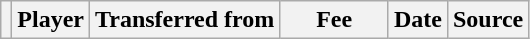<table class="wikitable plainrowheaders sortable">
<tr>
<th></th>
<th scope="col">Player</th>
<th>Transferred from</th>
<th style="width: 65px;">Fee</th>
<th scope="col">Date</th>
<th scope="col">Source</th>
</tr>
</table>
